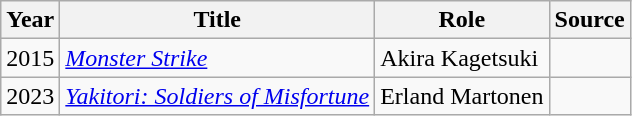<table class="wikitable sortable">
<tr>
<th>Year</th>
<th>Title</th>
<th>Role</th>
<th class="unsortable">Source</th>
</tr>
<tr>
<td>2015</td>
<td><em><a href='#'>Monster Strike</a></em></td>
<td>Akira Kagetsuki</td>
<td></td>
</tr>
<tr>
<td>2023</td>
<td><em><a href='#'>Yakitori: Soldiers of Misfortune</a></em></td>
<td>Erland Martonen</td>
<td></td>
</tr>
</table>
